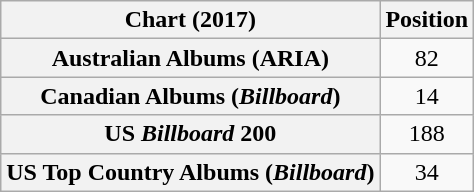<table class="wikitable sortable plainrowheaders" style="text-align:center">
<tr>
<th scope="col">Chart (2017)</th>
<th scope="col">Position</th>
</tr>
<tr>
<th scope="row">Australian Albums (ARIA)</th>
<td>82</td>
</tr>
<tr>
<th scope="row">Canadian Albums (<em>Billboard</em>)</th>
<td>14</td>
</tr>
<tr>
<th scope="row">US <em>Billboard</em> 200</th>
<td>188</td>
</tr>
<tr>
<th scope="row">US Top Country Albums (<em>Billboard</em>)</th>
<td>34</td>
</tr>
</table>
